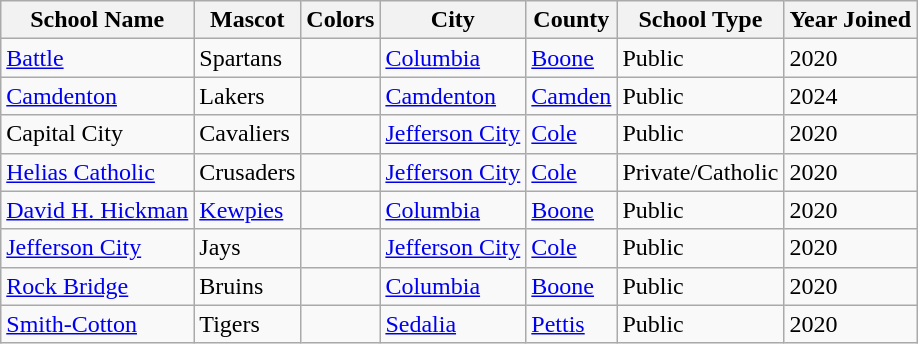<table class="wikitable">
<tr>
<th>School Name</th>
<th>Mascot</th>
<th>Colors</th>
<th>City</th>
<th>County</th>
<th>School Type</th>
<th>Year Joined</th>
</tr>
<tr>
<td><a href='#'>Battle</a></td>
<td>Spartans</td>
<td> </td>
<td><a href='#'>Columbia</a></td>
<td><a href='#'>Boone</a></td>
<td>Public</td>
<td>2020 </td>
</tr>
<tr>
<td><a href='#'>Camdenton</a></td>
<td>Lakers</td>
<td> </td>
<td><a href='#'>Camdenton</a></td>
<td><a href='#'>Camden</a></td>
<td>Public</td>
<td>2024 </td>
</tr>
<tr>
<td>Capital City</td>
<td>Cavaliers</td>
<td> </td>
<td><a href='#'>Jefferson City</a></td>
<td><a href='#'>Cole</a></td>
<td>Public</td>
<td>2020 </td>
</tr>
<tr>
<td><a href='#'>Helias Catholic</a></td>
<td>Crusaders</td>
<td> </td>
<td><a href='#'>Jefferson City</a></td>
<td><a href='#'>Cole</a></td>
<td>Private/Catholic</td>
<td>2020 </td>
</tr>
<tr>
<td><a href='#'>David H. Hickman</a></td>
<td><a href='#'>Kewpies</a></td>
<td> </td>
<td><a href='#'>Columbia</a></td>
<td><a href='#'>Boone</a></td>
<td>Public</td>
<td>2020 </td>
</tr>
<tr>
<td><a href='#'>Jefferson City</a></td>
<td>Jays</td>
<td> </td>
<td><a href='#'>Jefferson City</a></td>
<td><a href='#'>Cole</a></td>
<td>Public</td>
<td>2020 </td>
</tr>
<tr>
<td><a href='#'>Rock Bridge</a></td>
<td>Bruins</td>
<td> </td>
<td><a href='#'>Columbia</a></td>
<td><a href='#'>Boone</a></td>
<td>Public</td>
<td>2020 </td>
</tr>
<tr>
<td><a href='#'>Smith-Cotton</a></td>
<td>Tigers</td>
<td> </td>
<td><a href='#'>Sedalia</a></td>
<td><a href='#'>Pettis</a></td>
<td>Public</td>
<td>2020 </td>
</tr>
</table>
